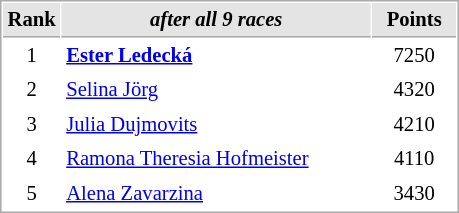<table cellspacing="1" cellpadding="3" style="border:1px solid #aaa; font-size:86%;">
<tr style="background:#e4e4e4;">
<th style="border-bottom:1px solid #aaa; width:10px;">Rank</th>
<th style="border-bottom:1px solid #aaa; width:200px;"><em>after all 9 races</em></th>
<th style="border-bottom:1px solid #aaa; width:50px;">Points</th>
</tr>
<tr>
<td align=center>1</td>
<td> <strong><a href='#'>Ester Ledecká</a></strong></td>
<td align=center>7250</td>
</tr>
<tr>
<td align=center>2</td>
<td> <a href='#'>Selina Jörg</a></td>
<td align=center>4320</td>
</tr>
<tr>
<td align=center>3</td>
<td> <a href='#'>Julia Dujmovits</a></td>
<td align=center>4210</td>
</tr>
<tr>
<td align=center>4</td>
<td> <a href='#'>Ramona Theresia Hofmeister</a></td>
<td align=center>4110</td>
</tr>
<tr>
<td align=center>5</td>
<td> <a href='#'>Alena Zavarzina</a></td>
<td align=center>3430</td>
</tr>
</table>
